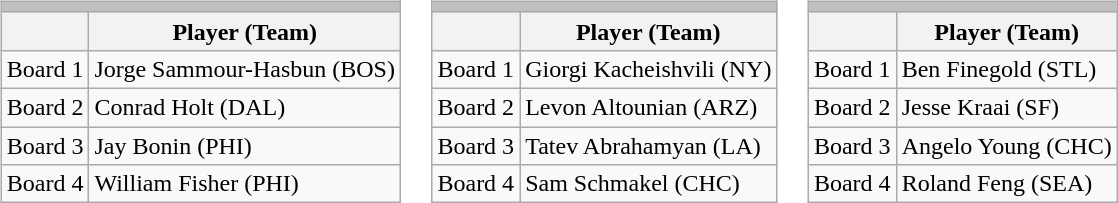<table>
<tr>
<td valign="left"><br><table class="wikitable">
<tr>
<td colspan="2" style="background:silver;"><strong></strong></td>
</tr>
<tr>
<th></th>
<th>Player (Team)</th>
</tr>
<tr>
<td>Board 1</td>
<td>Jorge Sammour-Hasbun (BOS)</td>
</tr>
<tr>
<td>Board 2</td>
<td>Conrad Holt (DAL)</td>
</tr>
<tr>
<td>Board 3</td>
<td>Jay Bonin (PHI)</td>
</tr>
<tr>
<td>Board 4</td>
<td>William Fisher (PHI)</td>
</tr>
</table>
</td>
<td valign="left"><br><table class="wikitable">
<tr>
<td colspan="2" style="background:silver;"><strong></strong></td>
</tr>
<tr>
<th></th>
<th>Player (Team)</th>
</tr>
<tr>
<td>Board 1</td>
<td>Giorgi Kacheishvili (NY)</td>
</tr>
<tr>
<td>Board 2</td>
<td>Levon Altounian (ARZ)</td>
</tr>
<tr>
<td>Board 3</td>
<td>Tatev Abrahamyan (LA)</td>
</tr>
<tr>
<td>Board 4</td>
<td>Sam Schmakel (CHC)</td>
</tr>
</table>
</td>
<td valign="left"><br><table class="wikitable">
<tr>
<td colspan="2" style="background:silver;"><strong></strong></td>
</tr>
<tr>
<th></th>
<th>Player (Team)</th>
</tr>
<tr>
<td>Board 1</td>
<td>Ben Finegold (STL)</td>
</tr>
<tr>
<td>Board 2</td>
<td>Jesse Kraai (SF)</td>
</tr>
<tr>
<td>Board 3</td>
<td>Angelo Young (CHC)</td>
</tr>
<tr>
<td>Board 4</td>
<td>Roland Feng (SEA)</td>
</tr>
</table>
</td>
</tr>
</table>
